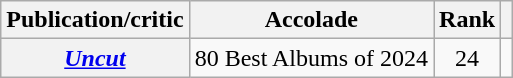<table class="wikitable sortable plainrowheaders">
<tr>
<th scope="col">Publication/critic</th>
<th scope="col">Accolade</th>
<th scope="col">Rank</th>
<th scope="col" class="unsortable"></th>
</tr>
<tr>
<th scope="row"><em><a href='#'>Uncut</a></em></th>
<td>80 Best Albums of 2024</td>
<td style="text-align: center;">24</td>
<td style="text-align: center;"></td>
</tr>
</table>
